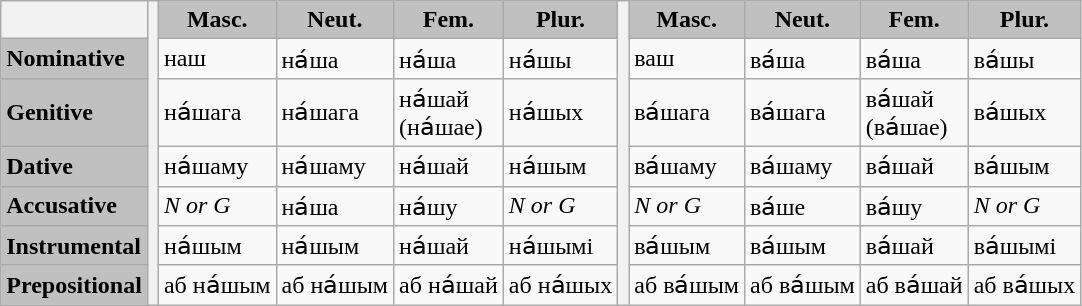<table class="wikitable">
<tr>
<th></th>
<th rowspan="7"></th>
<th style="background:#C0C0C0">Masc.</th>
<th style="background:#C0C0C0">Neut.</th>
<th style="background:#C0C0C0">Fem.</th>
<th style="background:#C0C0C0">Plur.</th>
<th rowspan="7"></th>
<th style="background:#C0C0C0">Masc.</th>
<th style="background:#C0C0C0">Neut.</th>
<th style="background:#C0C0C0">Fem.</th>
<th style="background:#C0C0C0">Plur.</th>
</tr>
<tr>
<td style="background:#C0C0C0"><strong>Nominative</strong></td>
<td>наш</td>
<td>на́ша</td>
<td>на́ша</td>
<td>на́шы</td>
<td>ваш</td>
<td>ва́ша</td>
<td>ва́ша</td>
<td>ва́шы</td>
</tr>
<tr>
<td style="background:#C0C0C0"><strong>Genitive</strong></td>
<td>на́шага</td>
<td>на́шага</td>
<td>на́шай<br>(на́шае)</td>
<td>на́шых</td>
<td>ва́шага</td>
<td>ва́шага</td>
<td>ва́шай<br>(ва́шае)</td>
<td>ва́шых</td>
</tr>
<tr>
<td style="background:#C0C0C0"><strong>Dative</strong></td>
<td>на́шаму</td>
<td>на́шаму</td>
<td>на́шай</td>
<td>на́шым</td>
<td>ва́шаму</td>
<td>ва́шаму</td>
<td>ва́шай</td>
<td>ва́шым</td>
</tr>
<tr>
<td style="background:#C0C0C0"><strong>Accusative</strong></td>
<td><em>N or G</em></td>
<td>на́ша</td>
<td>на́шу</td>
<td><em>N or G</em></td>
<td><em>N or G</em></td>
<td>ва́ше</td>
<td>ва́шу</td>
<td><em>N or G</em></td>
</tr>
<tr>
<td style="background:#C0C0C0"><strong>Instrumental</strong></td>
<td>на́шым</td>
<td>на́шым</td>
<td>на́шай</td>
<td>на́шымі</td>
<td>ва́шым</td>
<td>ва́шым</td>
<td>ва́шай</td>
<td>ва́шымі</td>
</tr>
<tr>
<td style="background:#C0C0C0"><strong>Prepositional</strong></td>
<td>аб на́шым</td>
<td>аб на́шым</td>
<td>аб на́шай</td>
<td>аб на́шых</td>
<td>аб ва́шым</td>
<td>аб ва́шым</td>
<td>аб ва́шай</td>
<td>аб ва́шых</td>
</tr>
</table>
